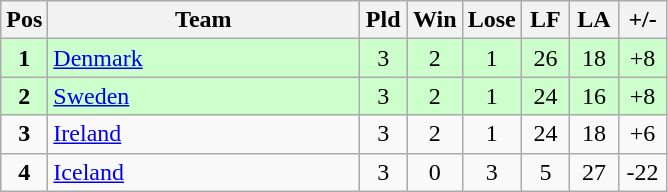<table class="wikitable" style="font-size: 100%">
<tr>
<th width=20>Pos</th>
<th width=200>Team</th>
<th width=25>Pld</th>
<th width=25>Win</th>
<th width=25>Lose</th>
<th width=25>LF</th>
<th width=25>LA</th>
<th width=25>+/-</th>
</tr>
<tr align=center style="background: #ccffcc;">
<td><strong>1</strong></td>
<td align="left"> <a href='#'>Denmark</a></td>
<td>3</td>
<td>2</td>
<td>1</td>
<td>26</td>
<td>18</td>
<td>+8</td>
</tr>
<tr align=center style="background: #ccffcc;">
<td><strong>2</strong></td>
<td align="left"> <a href='#'>Sweden</a></td>
<td>3</td>
<td>2</td>
<td>1</td>
<td>24</td>
<td>16</td>
<td>+8</td>
</tr>
<tr align=center>
<td><strong>3</strong></td>
<td align="left"> <a href='#'>Ireland</a></td>
<td>3</td>
<td>2</td>
<td>1</td>
<td>24</td>
<td>18</td>
<td>+6</td>
</tr>
<tr align=center>
<td><strong>4</strong></td>
<td align="left"> <a href='#'>Iceland</a></td>
<td>3</td>
<td>0</td>
<td>3</td>
<td>5</td>
<td>27</td>
<td>-22</td>
</tr>
</table>
